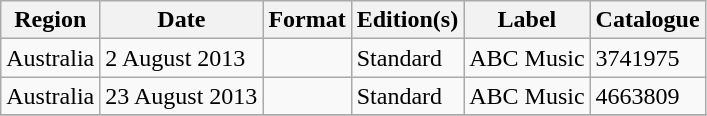<table class="wikitable plainrowheaders">
<tr>
<th scope="col">Region</th>
<th scope="col">Date</th>
<th scope="col">Format</th>
<th scope="col">Edition(s)</th>
<th scope="col">Label</th>
<th scope="col">Catalogue</th>
</tr>
<tr>
<td>Australia</td>
<td>2 August 2013 </td>
<td></td>
<td>Standard</td>
<td>ABC Music</td>
<td>3741975</td>
</tr>
<tr>
<td>Australia</td>
<td>23 August 2013 </td>
<td></td>
<td>Standard</td>
<td>ABC Music</td>
<td>4663809</td>
</tr>
<tr>
</tr>
</table>
